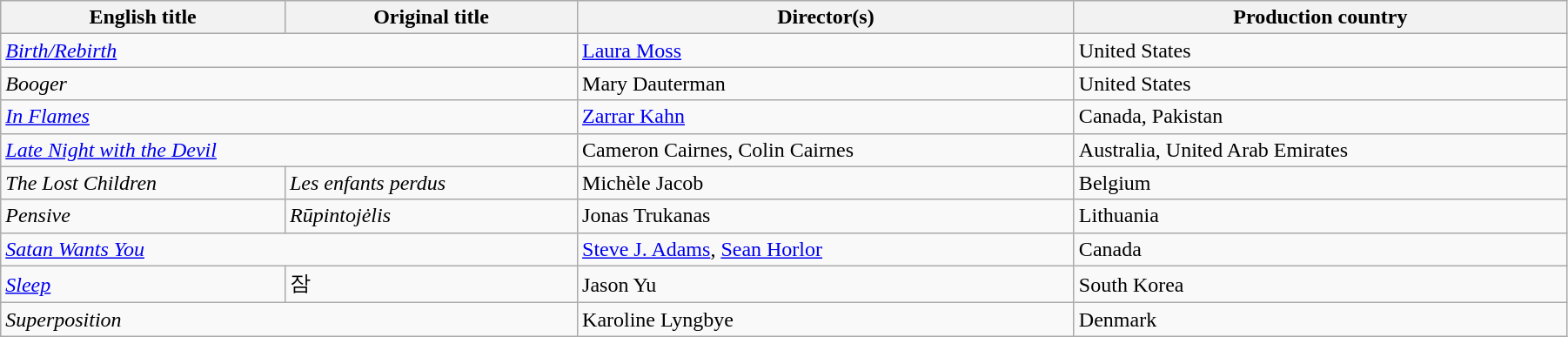<table class="wikitable" style="width:95%; margin-bottom:2px">
<tr>
<th>English title</th>
<th>Original title</th>
<th>Director(s)</th>
<th>Production country</th>
</tr>
<tr>
<td colspan="2"><em><a href='#'>Birth/Rebirth</a></em></td>
<td><a href='#'>Laura Moss</a></td>
<td>United States</td>
</tr>
<tr>
<td colspan="2"><em>Booger</em></td>
<td>Mary Dauterman</td>
<td>United States</td>
</tr>
<tr>
<td colspan="2"><em><a href='#'>In Flames</a></em></td>
<td><a href='#'>Zarrar Kahn</a></td>
<td>Canada, Pakistan</td>
</tr>
<tr>
<td colspan="2"><em><a href='#'>Late Night with the Devil</a></em></td>
<td>Cameron Cairnes, Colin Cairnes</td>
<td>Australia, United Arab Emirates</td>
</tr>
<tr>
<td><em>The Lost Children</em></td>
<td><em>Les enfants perdus</em></td>
<td>Michèle Jacob</td>
<td>Belgium</td>
</tr>
<tr>
<td><em>Pensive</em></td>
<td><em>Rūpintojėlis</em></td>
<td>Jonas Trukanas</td>
<td>Lithuania</td>
</tr>
<tr>
<td colspan="2"><em><a href='#'>Satan Wants You</a></em></td>
<td><a href='#'>Steve J. Adams</a>, <a href='#'>Sean Horlor</a></td>
<td>Canada</td>
</tr>
<tr>
<td><em><a href='#'>Sleep</a></em></td>
<td>잠</td>
<td>Jason Yu</td>
<td>South Korea</td>
</tr>
<tr>
<td colspan="2"><em>Superposition</em></td>
<td>Karoline Lyngbye</td>
<td>Denmark</td>
</tr>
</table>
